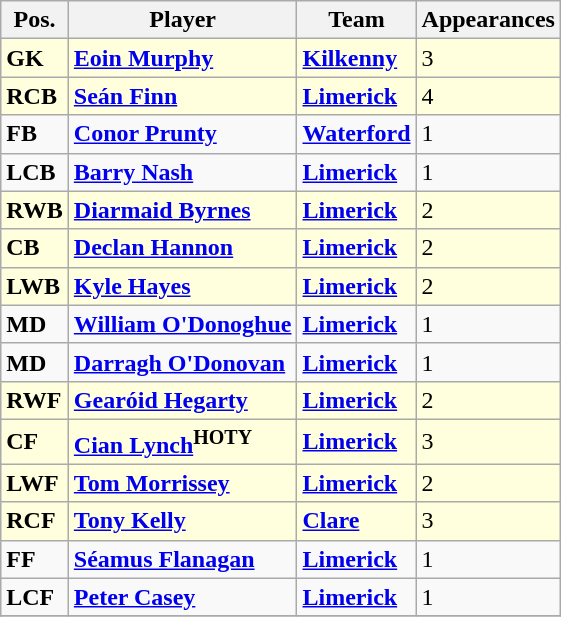<table class="wikitable">
<tr>
<th>Pos.</th>
<th>Player</th>
<th>Team</th>
<th>Appearances</th>
</tr>
<tr bgcolor=#FFFFDD>
<td><strong>GK</strong></td>
<td> <strong><a href='#'>Eoin Murphy</a></strong></td>
<td><strong><a href='#'>Kilkenny</a></strong></td>
<td>3</td>
</tr>
<tr bgcolor=#FFFFDD>
<td><strong>RCB</strong></td>
<td> <strong><a href='#'>Seán Finn</a></strong></td>
<td><strong><a href='#'>Limerick</a></strong></td>
<td>4</td>
</tr>
<tr>
<td><strong>FB</strong></td>
<td> <strong><a href='#'>Conor Prunty</a></strong></td>
<td><strong><a href='#'>Waterford</a></strong></td>
<td>1</td>
</tr>
<tr>
<td><strong>LCB</strong></td>
<td> <strong><a href='#'>Barry Nash</a></strong></td>
<td><strong><a href='#'>Limerick</a></strong></td>
<td>1</td>
</tr>
<tr bgcolor=#FFFFDD>
<td><strong>RWB</strong></td>
<td> <strong><a href='#'>Diarmaid Byrnes</a></strong></td>
<td><strong><a href='#'>Limerick</a></strong></td>
<td>2</td>
</tr>
<tr bgcolor=#FFFFDD>
<td><strong>CB</strong></td>
<td> <strong><a href='#'>Declan Hannon</a></strong></td>
<td><strong><a href='#'>Limerick</a></strong></td>
<td>2</td>
</tr>
<tr bgcolor=#FFFFDD>
<td><strong>LWB</strong></td>
<td> <strong><a href='#'>Kyle Hayes</a></strong></td>
<td><strong><a href='#'>Limerick</a></strong></td>
<td>2</td>
</tr>
<tr>
<td><strong>MD</strong></td>
<td> <strong><a href='#'>William O'Donoghue</a></strong></td>
<td><strong><a href='#'>Limerick</a></strong></td>
<td>1</td>
</tr>
<tr>
<td><strong>MD</strong></td>
<td> <strong><a href='#'>Darragh O'Donovan</a></strong></td>
<td><strong><a href='#'>Limerick</a></strong></td>
<td>1</td>
</tr>
<tr bgcolor=#FFFFDD>
<td><strong>RWF</strong></td>
<td> <strong><a href='#'>Gearóid Hegarty</a></strong></td>
<td><strong><a href='#'>Limerick</a></strong></td>
<td>2</td>
</tr>
<tr bgcolor=#FFFFDD>
<td><strong>CF</strong></td>
<td> <strong><a href='#'>Cian Lynch</a><sup>HOTY</sup></strong></td>
<td><strong><a href='#'>Limerick</a></strong></td>
<td>3</td>
</tr>
<tr bgcolor=#FFFFDD>
<td><strong>LWF</strong></td>
<td> <strong><a href='#'>Tom Morrissey</a></strong></td>
<td><strong><a href='#'>Limerick</a></strong></td>
<td>2</td>
</tr>
<tr bgcolor=#FFFFDD>
<td><strong>RCF</strong></td>
<td> <strong><a href='#'>Tony Kelly</a></strong></td>
<td><strong><a href='#'>Clare</a></strong></td>
<td>3</td>
</tr>
<tr>
<td><strong>FF</strong></td>
<td> <strong><a href='#'>Séamus Flanagan</a></strong></td>
<td><strong><a href='#'>Limerick</a></strong></td>
<td>1</td>
</tr>
<tr>
<td><strong>LCF</strong></td>
<td> <strong><a href='#'>Peter Casey</a></strong></td>
<td><strong><a href='#'>Limerick</a></strong></td>
<td>1</td>
</tr>
<tr>
</tr>
</table>
